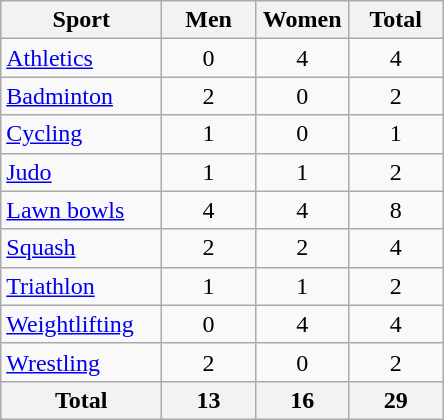<table class="wikitable sortable" style="text-align:center;">
<tr>
<th width=100>Sport</th>
<th width=55>Men</th>
<th width=55>Women</th>
<th width=55>Total</th>
</tr>
<tr>
<td align=left><a href='#'>Athletics</a></td>
<td>0</td>
<td>4</td>
<td>4</td>
</tr>
<tr>
<td align=left><a href='#'>Badminton</a></td>
<td>2</td>
<td>0</td>
<td>2</td>
</tr>
<tr>
<td align=left><a href='#'>Cycling</a></td>
<td>1</td>
<td>0</td>
<td>1</td>
</tr>
<tr>
<td align=left><a href='#'>Judo</a></td>
<td>1</td>
<td>1</td>
<td>2</td>
</tr>
<tr>
<td align=left><a href='#'>Lawn bowls</a></td>
<td>4</td>
<td>4</td>
<td>8</td>
</tr>
<tr>
<td align=left><a href='#'>Squash</a></td>
<td>2</td>
<td>2</td>
<td>4</td>
</tr>
<tr>
<td align=left><a href='#'>Triathlon</a></td>
<td>1</td>
<td>1</td>
<td>2</td>
</tr>
<tr>
<td align=left><a href='#'>Weightlifting</a></td>
<td>0</td>
<td>4</td>
<td>4</td>
</tr>
<tr>
<td align=left><a href='#'>Wrestling</a></td>
<td>2</td>
<td>0</td>
<td>2</td>
</tr>
<tr>
<th>Total</th>
<th>13</th>
<th>16</th>
<th>29</th>
</tr>
</table>
